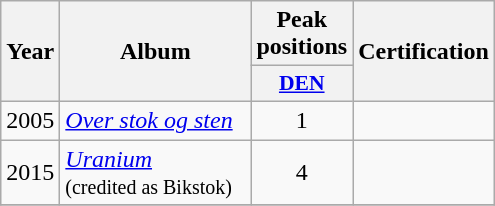<table class="wikitable">
<tr>
<th align="center" rowspan="2" width="10">Year</th>
<th align="center" rowspan="2" width="120">Album</th>
<th align="center" colspan="1" width="20">Peak positions</th>
<th align="center" rowspan="2" width="70">Certification</th>
</tr>
<tr>
<th scope="col" style="width:3em;font-size:90%;"><a href='#'>DEN</a><br></th>
</tr>
<tr>
<td style="text-align:center;">2005</td>
<td><em><a href='#'>Over stok og sten</a></em></td>
<td style="text-align:center;">1</td>
<td></td>
</tr>
<tr>
<td style="text-align:center;">2015</td>
<td><em><a href='#'>Uranium</a></em><br><small>(credited as Bikstok)</small></td>
<td style="text-align:center;">4</td>
<td></td>
</tr>
<tr>
</tr>
</table>
